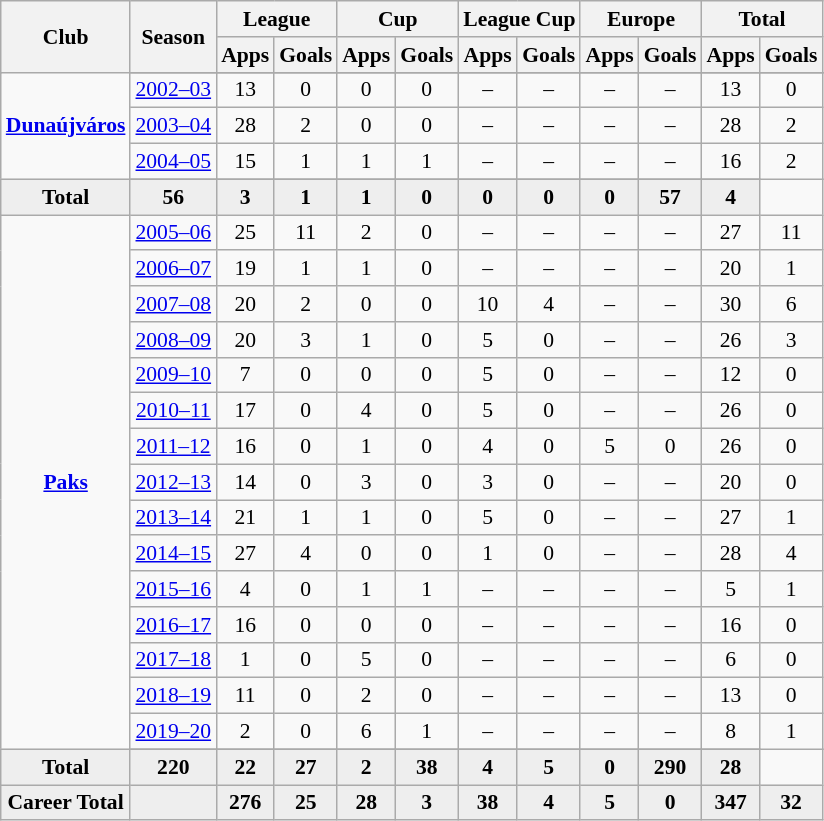<table class="wikitable" style="font-size:90%; text-align: center;">
<tr>
<th rowspan="2">Club</th>
<th rowspan="2">Season</th>
<th colspan="2">League</th>
<th colspan="2">Cup</th>
<th colspan="2">League Cup</th>
<th colspan="2">Europe</th>
<th colspan="2">Total</th>
</tr>
<tr>
<th>Apps</th>
<th>Goals</th>
<th>Apps</th>
<th>Goals</th>
<th>Apps</th>
<th>Goals</th>
<th>Apps</th>
<th>Goals</th>
<th>Apps</th>
<th>Goals</th>
</tr>
<tr ||-||-||-|->
<td rowspan="5" valign="center"><strong><a href='#'>Dunaújváros</a></strong></td>
</tr>
<tr>
<td><a href='#'>2002–03</a></td>
<td>13</td>
<td>0</td>
<td>0</td>
<td>0</td>
<td>–</td>
<td>–</td>
<td>–</td>
<td>–</td>
<td>13</td>
<td>0</td>
</tr>
<tr>
<td><a href='#'>2003–04</a></td>
<td>28</td>
<td>2</td>
<td>0</td>
<td>0</td>
<td>–</td>
<td>–</td>
<td>–</td>
<td>–</td>
<td>28</td>
<td>2</td>
</tr>
<tr>
<td><a href='#'>2004–05</a></td>
<td>15</td>
<td>1</td>
<td>1</td>
<td>1</td>
<td>–</td>
<td>–</td>
<td>–</td>
<td>–</td>
<td>16</td>
<td>2</td>
</tr>
<tr>
</tr>
<tr style="font-weight:bold; background-color:#eeeeee;">
<td>Total</td>
<td>56</td>
<td>3</td>
<td>1</td>
<td>1</td>
<td>0</td>
<td>0</td>
<td>0</td>
<td>0</td>
<td>57</td>
<td>4</td>
</tr>
<tr>
<td rowspan="16" valign="center"><strong><a href='#'>Paks</a></strong></td>
<td><a href='#'>2005–06</a></td>
<td>25</td>
<td>11</td>
<td>2</td>
<td>0</td>
<td>–</td>
<td>–</td>
<td>–</td>
<td>–</td>
<td>27</td>
<td>11</td>
</tr>
<tr>
<td><a href='#'>2006–07</a></td>
<td>19</td>
<td>1</td>
<td>1</td>
<td>0</td>
<td>–</td>
<td>–</td>
<td>–</td>
<td>–</td>
<td>20</td>
<td>1</td>
</tr>
<tr>
<td><a href='#'>2007–08</a></td>
<td>20</td>
<td>2</td>
<td>0</td>
<td>0</td>
<td>10</td>
<td>4</td>
<td>–</td>
<td>–</td>
<td>30</td>
<td>6</td>
</tr>
<tr>
<td><a href='#'>2008–09</a></td>
<td>20</td>
<td>3</td>
<td>1</td>
<td>0</td>
<td>5</td>
<td>0</td>
<td>–</td>
<td>–</td>
<td>26</td>
<td>3</td>
</tr>
<tr>
<td><a href='#'>2009–10</a></td>
<td>7</td>
<td>0</td>
<td>0</td>
<td>0</td>
<td>5</td>
<td>0</td>
<td>–</td>
<td>–</td>
<td>12</td>
<td>0</td>
</tr>
<tr>
<td><a href='#'>2010–11</a></td>
<td>17</td>
<td>0</td>
<td>4</td>
<td>0</td>
<td>5</td>
<td>0</td>
<td>–</td>
<td>–</td>
<td>26</td>
<td>0</td>
</tr>
<tr>
<td><a href='#'>2011–12</a></td>
<td>16</td>
<td>0</td>
<td>1</td>
<td>0</td>
<td>4</td>
<td>0</td>
<td>5</td>
<td>0</td>
<td>26</td>
<td>0</td>
</tr>
<tr>
<td><a href='#'>2012–13</a></td>
<td>14</td>
<td>0</td>
<td>3</td>
<td>0</td>
<td>3</td>
<td>0</td>
<td>–</td>
<td>–</td>
<td>20</td>
<td>0</td>
</tr>
<tr>
<td><a href='#'>2013–14</a></td>
<td>21</td>
<td>1</td>
<td>1</td>
<td>0</td>
<td>5</td>
<td>0</td>
<td>–</td>
<td>–</td>
<td>27</td>
<td>1</td>
</tr>
<tr>
<td><a href='#'>2014–15</a></td>
<td>27</td>
<td>4</td>
<td>0</td>
<td>0</td>
<td>1</td>
<td>0</td>
<td>–</td>
<td>–</td>
<td>28</td>
<td>4</td>
</tr>
<tr>
<td><a href='#'>2015–16</a></td>
<td>4</td>
<td>0</td>
<td>1</td>
<td>1</td>
<td>–</td>
<td>–</td>
<td>–</td>
<td>–</td>
<td>5</td>
<td>1</td>
</tr>
<tr>
<td><a href='#'>2016–17</a></td>
<td>16</td>
<td>0</td>
<td>0</td>
<td>0</td>
<td>–</td>
<td>–</td>
<td>–</td>
<td>–</td>
<td>16</td>
<td>0</td>
</tr>
<tr>
<td><a href='#'>2017–18</a></td>
<td>1</td>
<td>0</td>
<td>5</td>
<td>0</td>
<td>–</td>
<td>–</td>
<td>–</td>
<td>–</td>
<td>6</td>
<td>0</td>
</tr>
<tr>
<td><a href='#'>2018–19</a></td>
<td>11</td>
<td>0</td>
<td>2</td>
<td>0</td>
<td>–</td>
<td>–</td>
<td>–</td>
<td>–</td>
<td>13</td>
<td>0</td>
</tr>
<tr>
<td><a href='#'>2019–20</a></td>
<td>2</td>
<td>0</td>
<td>6</td>
<td>1</td>
<td>–</td>
<td>–</td>
<td>–</td>
<td>–</td>
<td>8</td>
<td>1</td>
</tr>
<tr>
</tr>
<tr style="font-weight:bold; background-color:#eeeeee;">
<td>Total</td>
<td>220</td>
<td>22</td>
<td>27</td>
<td>2</td>
<td>38</td>
<td>4</td>
<td>5</td>
<td>0</td>
<td>290</td>
<td>28</td>
</tr>
<tr style="font-weight:bold; background-color:#eeeeee;">
<td rowspan="1" valign="top"><strong>Career Total</strong></td>
<td></td>
<td><strong>276</strong></td>
<td><strong>25</strong></td>
<td><strong>28</strong></td>
<td><strong>3</strong></td>
<td><strong>38</strong></td>
<td><strong>4</strong></td>
<td><strong>5</strong></td>
<td><strong>0</strong></td>
<td><strong>347</strong></td>
<td><strong>32</strong></td>
</tr>
</table>
